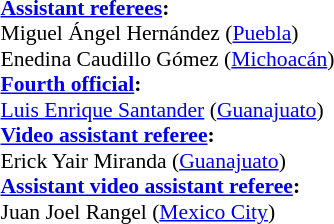<table width=100% style="font-size:90%">
<tr>
<td><br><strong><a href='#'>Assistant referees</a>:</strong>
<br>Miguel Ángel Hernández (<a href='#'>Puebla</a>)
<br>Enedina Caudillo Gómez (<a href='#'>Michoacán</a>)
<br><strong><a href='#'>Fourth official</a>:</strong>
<br><a href='#'>Luis Enrique Santander</a> (<a href='#'>Guanajuato</a>)
<br><strong><a href='#'>Video assistant referee</a>:</strong>
<br>Erick Yair Miranda (<a href='#'>Guanajuato</a>)
<br><strong><a href='#'>Assistant video assistant referee</a>:</strong>
<br>Juan Joel Rangel (<a href='#'>Mexico City</a>)</td>
</tr>
</table>
